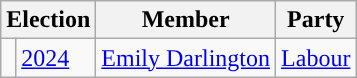<table class="wikitable">
<tr>
<th colspan="2">Election</th>
<th>Member</th>
<th>Party</th>
</tr>
<tr>
<td style="color:inherit;background-color: "></td>
<td><a href='#'>2024</a></td>
<td><a href='#'>Emily Darlington</a></td>
<td><a href='#'>Labour</a></td>
</tr>
</table>
